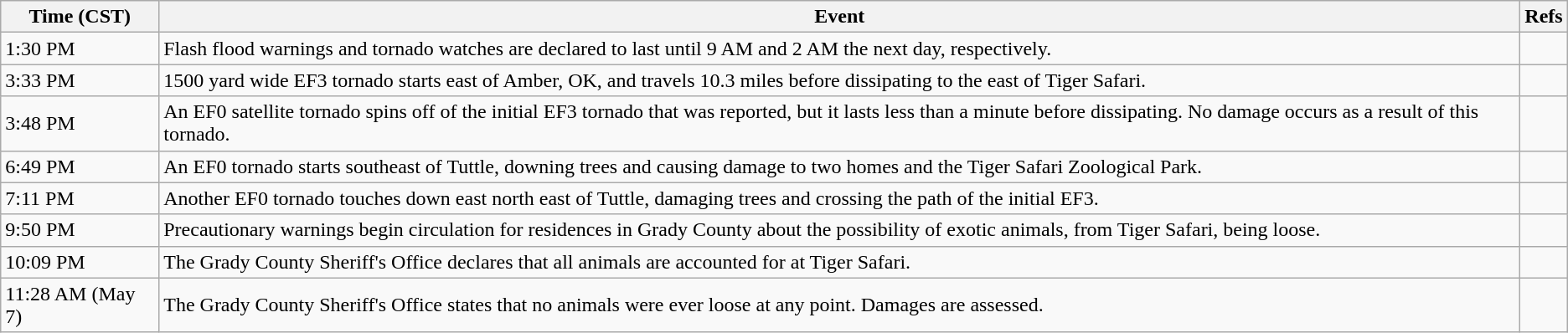<table class="wikitable">
<tr>
<th>Time (CST)</th>
<th>Event</th>
<th>Refs</th>
</tr>
<tr>
<td>1:30 PM</td>
<td>Flash flood warnings and tornado watches are declared to last until 9 AM and 2 AM the next day, respectively.</td>
<td></td>
</tr>
<tr>
<td>3:33 PM</td>
<td>1500 yard wide EF3 tornado starts east of Amber, OK, and travels 10.3 miles before dissipating to the east of Tiger Safari.</td>
<td></td>
</tr>
<tr>
<td>3:48 PM</td>
<td>An EF0 satellite tornado spins off of the initial EF3 tornado that was reported, but it lasts less than a minute before dissipating. No damage occurs as a result of this tornado.</td>
<td></td>
</tr>
<tr>
<td>6:49 PM</td>
<td>An EF0 tornado starts southeast of Tuttle, downing trees and causing damage to two homes and the Tiger Safari Zoological Park.</td>
<td></td>
</tr>
<tr>
<td>7:11 PM</td>
<td>Another EF0 tornado touches down east north east of Tuttle, damaging trees and crossing the path of the initial EF3.</td>
<td></td>
</tr>
<tr>
<td>9:50 PM</td>
<td>Precautionary warnings begin circulation for residences in Grady County about the possibility of exotic animals, from Tiger Safari, being loose.</td>
<td></td>
</tr>
<tr>
<td>10:09 PM</td>
<td>The Grady County Sheriff's Office declares that all animals are accounted for at Tiger Safari.</td>
<td></td>
</tr>
<tr>
<td>11:28 AM (May 7)</td>
<td>The Grady County Sheriff's Office states that no animals were ever loose at any point. Damages are assessed.</td>
<td></td>
</tr>
</table>
